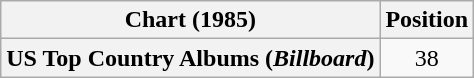<table class="wikitable plainrowheaders" style="text-align:center">
<tr>
<th scope="col">Chart (1985)</th>
<th scope="col">Position</th>
</tr>
<tr>
<th scope="row">US Top Country Albums (<em>Billboard</em>)</th>
<td>38</td>
</tr>
</table>
